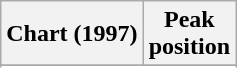<table class="wikitable plainrowheaders sortable" style="text-align:center;">
<tr>
<th scope="col">Chart (1997)</th>
<th scope="col">Peak<br>position</th>
</tr>
<tr>
</tr>
<tr>
</tr>
</table>
